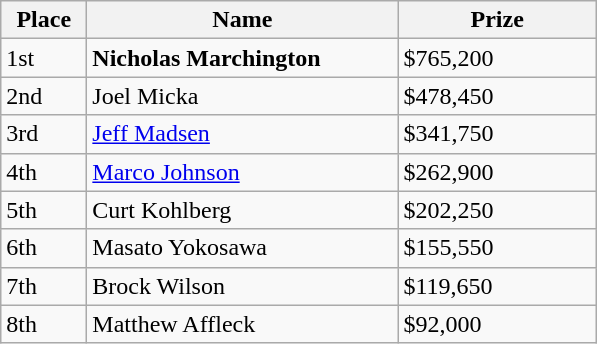<table class="wikitable">
<tr>
<th width="50">Place</th>
<th width="200">Name</th>
<th width="125">Prize</th>
</tr>
<tr>
<td>1st</td>
<td> <strong>Nicholas Marchington</strong></td>
<td>$765,200</td>
</tr>
<tr>
<td>2nd</td>
<td> Joel Micka</td>
<td>$478,450</td>
</tr>
<tr>
<td>3rd</td>
<td> <a href='#'>Jeff Madsen</a></td>
<td>$341,750</td>
</tr>
<tr>
<td>4th</td>
<td> <a href='#'>Marco Johnson</a></td>
<td>$262,900</td>
</tr>
<tr>
<td>5th</td>
<td> Curt Kohlberg</td>
<td>$202,250</td>
</tr>
<tr>
<td>6th</td>
<td> Masato Yokosawa</td>
<td>$155,550</td>
</tr>
<tr>
<td>7th</td>
<td> Brock Wilson</td>
<td>$119,650</td>
</tr>
<tr>
<td>8th</td>
<td> Matthew Affleck</td>
<td>$92,000</td>
</tr>
</table>
